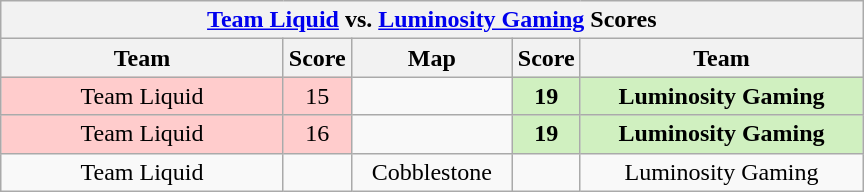<table class="wikitable" style="text-align: center;">
<tr>
<th colspan=5><a href='#'>Team Liquid</a> vs.  <a href='#'>Luminosity Gaming</a> Scores</th>
</tr>
<tr>
<th width="181px">Team</th>
<th width="20px">Score</th>
<th width="100px">Map</th>
<th width="20px">Score</th>
<th width="181px">Team</th>
</tr>
<tr>
<td style="background: #FFCCCC;">Team Liquid</td>
<td style="background: #FFCCCC;">15</td>
<td></td>
<td style="background: #D0F0C0;"><strong>19</strong></td>
<td style="background: #D0F0C0;"><strong>Luminosity Gaming</strong></td>
</tr>
<tr>
<td style="background: #FFCCCC;">Team Liquid</td>
<td style="background: #FFCCCC;">16</td>
<td></td>
<td style="background: #D0F0C0;"><strong>19</strong></td>
<td style="background: #D0F0C0;"><strong>Luminosity Gaming</strong></td>
</tr>
<tr>
<td>Team Liquid</td>
<td></td>
<td>Cobblestone</td>
<td></td>
<td>Luminosity Gaming</td>
</tr>
</table>
